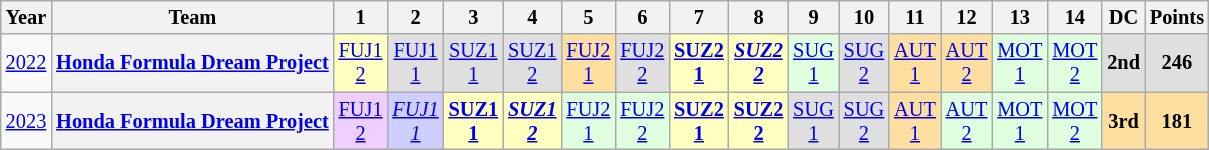<table class="wikitable" style="text-align:center; font-size:85%">
<tr>
<th>Year</th>
<th>Team</th>
<th>1</th>
<th>2</th>
<th>3</th>
<th>4</th>
<th>5</th>
<th>6</th>
<th>7</th>
<th>8</th>
<th>9</th>
<th>10</th>
<th>11</th>
<th>12</th>
<th>13</th>
<th>14</th>
<th>DC</th>
<th>Points</th>
</tr>
<tr>
<td><a href='#'>2022</a></td>
<th nowrap><a href='#'>Honda Formula Dream Project</a></th>
<td style="background:#ffffbf"><a href='#'>FUJ1<br>2</a><br></td>
<td style="background:#dfdfdf"><a href='#'>FUJ1<br>1</a><br></td>
<td style="background:#dfdfdf"><a href='#'>SUZ1<br>1</a><br></td>
<td style="background:#dfdfdf"><a href='#'>SUZ1<br>2</a><br></td>
<td style="background:#ffdf9f"><a href='#'>FUJ2<br>1</a><br></td>
<td style="background:#dfdfdf"><a href='#'>FUJ2<br>2</a><br></td>
<td style="background:#ffffbf"><strong><a href='#'>SUZ2<br>1</a></strong><br></td>
<td style="background:#ffffbf"><strong><em><a href='#'>SUZ2<br>2</a></em></strong><br></td>
<td style="background:#dfffdf"><a href='#'>SUG<br>1</a><br></td>
<td style="background:#dfdfdf"><a href='#'>SUG<br>2</a><br></td>
<td style="background:#ffdf9f"><a href='#'>AUT<br>1</a><br></td>
<td style="background:#ffdf9f"><a href='#'>AUT<br>2</a><br></td>
<td style="background:#dfffdf"><a href='#'>MOT<br>1</a><br></td>
<td style="background:#dfffdf"><a href='#'>MOT<br>2</a><br></td>
<th style="background:#DFDFDF;">2nd</th>
<th style="background:#DFDFDF;">246</th>
</tr>
<tr>
<td><a href='#'>2023</a></td>
<th nowrap><a href='#'>Honda Formula Dream Project</a></th>
<td style="background:#efcfff"><a href='#'>FUJ1<br>2</a><br></td>
<td style="background:#cfcfff"><em><a href='#'>FUJ1<br>1</a></em><br></td>
<td style="background:#ffffbf"><strong><a href='#'>SUZ1<br>1</a></strong><br></td>
<td style="background:#ffffbf"><strong><em><a href='#'>SUZ1<br>2</a></em></strong><br></td>
<td style="background:#dfffdf"><a href='#'>FUJ2<br>1</a> <br></td>
<td style="background:#dfffdf"><a href='#'>FUJ2<br>2</a> <br></td>
<td style="background:#ffffbf"><strong><a href='#'>SUZ2<br>1</a></strong><br></td>
<td style="background:#ffffbf"><strong><a href='#'>SUZ2<br>2</a></strong><br></td>
<td style="background:#dfdfdf"><a href='#'>SUG<br>1</a><br></td>
<td style="background:#dfdfdf"><a href='#'>SUG<br>2</a><br></td>
<td style="background:#ffdf9f"><a href='#'>AUT<br>1</a><br></td>
<td style="background:#dfffdf"><a href='#'>AUT<br>2</a><br></td>
<td style="background:#dfffdf"><a href='#'>MOT<br>1</a><br></td>
<td style="background:#dfffdf"><a href='#'>MOT<br>2</a><br></td>
<th style="background:#FFDF9F">3rd</th>
<th style="background:#FFDF9F">181</th>
</tr>
</table>
